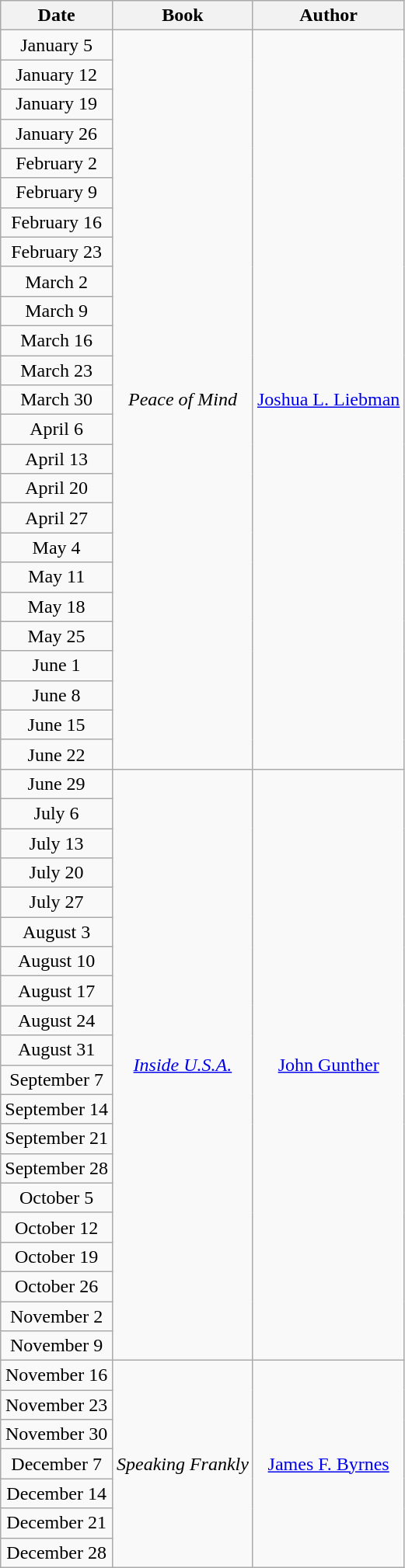<table class="wikitable sortable" style="text-align: center">
<tr>
<th>Date</th>
<th>Book</th>
<th>Author</th>
</tr>
<tr>
<td>January 5</td>
<td rowspan=25><em>Peace of Mind</em></td>
<td rowspan=25><a href='#'>Joshua L. Liebman</a></td>
</tr>
<tr>
<td>January 12</td>
</tr>
<tr>
<td>January 19</td>
</tr>
<tr>
<td>January 26</td>
</tr>
<tr>
<td>February 2</td>
</tr>
<tr>
<td>February 9</td>
</tr>
<tr>
<td>February 16</td>
</tr>
<tr>
<td>February 23</td>
</tr>
<tr>
<td>March 2</td>
</tr>
<tr>
<td>March 9</td>
</tr>
<tr>
<td>March 16</td>
</tr>
<tr>
<td>March 23</td>
</tr>
<tr>
<td>March 30</td>
</tr>
<tr>
<td>April 6</td>
</tr>
<tr>
<td>April 13</td>
</tr>
<tr>
<td>April 20</td>
</tr>
<tr>
<td>April 27</td>
</tr>
<tr>
<td>May 4</td>
</tr>
<tr>
<td>May 11</td>
</tr>
<tr>
<td>May 18</td>
</tr>
<tr>
<td>May 25</td>
</tr>
<tr>
<td>June 1</td>
</tr>
<tr>
<td>June 8</td>
</tr>
<tr>
<td>June 15</td>
</tr>
<tr>
<td>June 22</td>
</tr>
<tr>
<td>June 29</td>
<td rowspan=20><em><a href='#'>Inside U.S.A.</a></em></td>
<td rowspan=20><a href='#'>John Gunther</a></td>
</tr>
<tr>
<td>July 6</td>
</tr>
<tr>
<td>July 13</td>
</tr>
<tr>
<td>July 20</td>
</tr>
<tr>
<td>July 27</td>
</tr>
<tr>
<td>August 3</td>
</tr>
<tr>
<td>August 10</td>
</tr>
<tr>
<td>August 17</td>
</tr>
<tr>
<td>August 24</td>
</tr>
<tr>
<td>August 31</td>
</tr>
<tr>
<td>September 7</td>
</tr>
<tr>
<td>September 14</td>
</tr>
<tr>
<td>September 21</td>
</tr>
<tr>
<td>September 28</td>
</tr>
<tr>
<td>October 5</td>
</tr>
<tr>
<td>October 12</td>
</tr>
<tr>
<td>October 19</td>
</tr>
<tr>
<td>October 26</td>
</tr>
<tr>
<td>November 2</td>
</tr>
<tr>
<td>November 9</td>
</tr>
<tr>
<td>November 16</td>
<td rowspan=7><em>Speaking Frankly</em></td>
<td rowspan=7><a href='#'>James F. Byrnes</a></td>
</tr>
<tr>
<td>November 23</td>
</tr>
<tr>
<td>November 30</td>
</tr>
<tr>
<td>December 7</td>
</tr>
<tr>
<td>December 14</td>
</tr>
<tr>
<td>December 21</td>
</tr>
<tr>
<td>December 28</td>
</tr>
</table>
